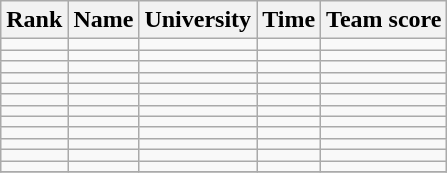<table class="wikitable sortable" style="text-align:center">
<tr>
<th>Rank</th>
<th>Name</th>
<th>University</th>
<th>Time</th>
<th>Team score</th>
</tr>
<tr>
<td></td>
<td align=left></td>
<td align="left"></td>
<td></td>
<td></td>
</tr>
<tr>
<td></td>
<td align=left></td>
<td align="left"></td>
<td></td>
<td></td>
</tr>
<tr>
<td></td>
<td align=left></td>
<td align="left"></td>
<td></td>
<td></td>
</tr>
<tr>
<td></td>
<td align=left></td>
<td align="left"></td>
<td></td>
<td></td>
</tr>
<tr>
<td></td>
<td align=left></td>
<td align="left"></td>
<td></td>
<td></td>
</tr>
<tr>
<td></td>
<td align=left></td>
<td align="left"></td>
<td></td>
<td></td>
</tr>
<tr>
<td></td>
<td align=left></td>
<td align="left"></td>
<td></td>
<td></td>
</tr>
<tr>
<td></td>
<td align=left></td>
<td align="left"></td>
<td></td>
<td></td>
</tr>
<tr>
<td></td>
<td align=left></td>
<td align="left"></td>
<td></td>
<td></td>
</tr>
<tr>
<td></td>
<td align=left></td>
<td align="left"></td>
<td></td>
<td></td>
</tr>
<tr>
<td></td>
<td align=left></td>
<td align="left"></td>
<td></td>
<td></td>
</tr>
<tr>
<td></td>
<td align=left></td>
<td align="left"></td>
<td></td>
<td></td>
</tr>
<tr>
</tr>
</table>
